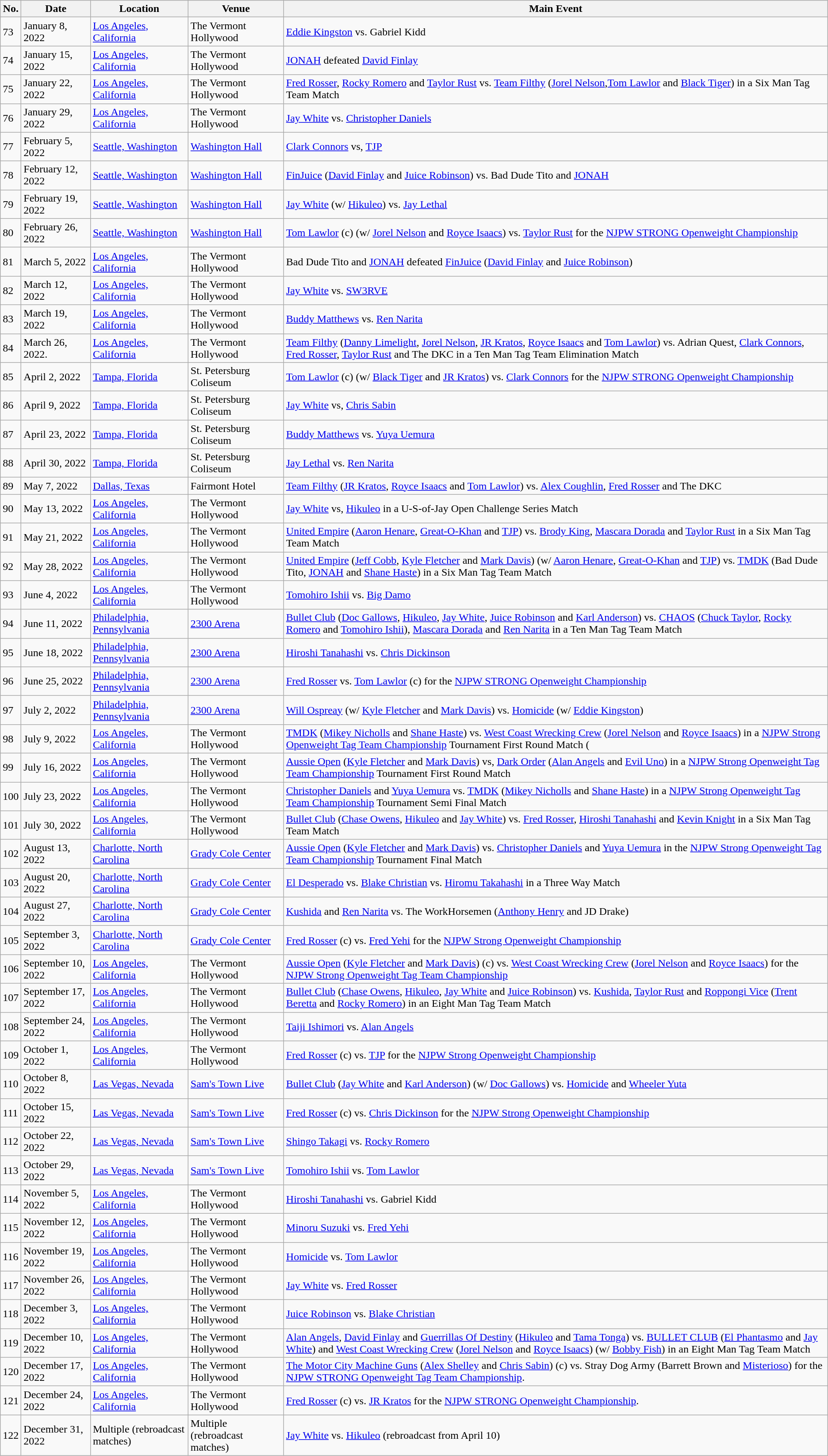<table class="wikitable sortable">
<tr>
<th>No.</th>
<th>Date</th>
<th>Location</th>
<th>Venue</th>
<th>Main Event</th>
</tr>
<tr>
<td>73</td>
<td>January 8, 2022</td>
<td><a href='#'>Los Angeles, California</a></td>
<td>The Vermont Hollywood</td>
<td><a href='#'>Eddie Kingston</a> vs. Gabriel Kidd</td>
</tr>
<tr>
<td>74</td>
<td>January 15, 2022</td>
<td><a href='#'>Los Angeles, California</a></td>
<td>The Vermont Hollywood</td>
<td><a href='#'>JONAH</a> defeated <a href='#'>David Finlay</a></td>
</tr>
<tr>
<td>75</td>
<td>January 22, 2022</td>
<td><a href='#'>Los Angeles, California</a></td>
<td>The Vermont Hollywood</td>
<td><a href='#'>Fred Rosser</a>, <a href='#'>Rocky Romero</a> and <a href='#'>Taylor Rust</a> vs. <a href='#'>Team Filthy</a> (<a href='#'>Jorel Nelson</a>,<a href='#'>Tom Lawlor</a> and <a href='#'>Black Tiger</a>) in a Six Man Tag Team Match</td>
</tr>
<tr>
<td>76</td>
<td>January 29, 2022</td>
<td><a href='#'>Los Angeles, California</a></td>
<td>The Vermont Hollywood</td>
<td><a href='#'>Jay White</a> vs. <a href='#'>Christopher Daniels</a></td>
</tr>
<tr>
<td>77</td>
<td>February 5, 2022</td>
<td><a href='#'>Seattle, Washington</a></td>
<td><a href='#'>Washington Hall</a></td>
<td><a href='#'>Clark Connors</a> vs, <a href='#'>TJP</a></td>
</tr>
<tr>
<td>78</td>
<td>February 12, 2022</td>
<td><a href='#'>Seattle, Washington</a></td>
<td><a href='#'>Washington Hall</a></td>
<td><a href='#'>FinJuice</a> (<a href='#'>David Finlay</a> and <a href='#'>Juice Robinson</a>) vs. Bad Dude Tito and <a href='#'>JONAH</a></td>
</tr>
<tr>
<td>79</td>
<td>February 19, 2022</td>
<td><a href='#'>Seattle, Washington</a></td>
<td><a href='#'>Washington Hall</a></td>
<td><a href='#'>Jay White</a> (w/ <a href='#'>Hikuleo</a>) vs. <a href='#'>Jay Lethal</a></td>
</tr>
<tr>
<td>80</td>
<td>February 26, 2022</td>
<td><a href='#'>Seattle, Washington</a></td>
<td><a href='#'>Washington Hall</a></td>
<td><a href='#'>Tom Lawlor</a> (c) (w/ <a href='#'>Jorel Nelson</a> and <a href='#'>Royce Isaacs</a>) vs. <a href='#'>Taylor Rust</a> for the <a href='#'>NJPW STRONG Openweight Championship</a></td>
</tr>
<tr>
<td>81</td>
<td>March 5, 2022</td>
<td><a href='#'>Los Angeles, California</a></td>
<td>The Vermont Hollywood</td>
<td>Bad Dude Tito and <a href='#'>JONAH</a> defeated <a href='#'>FinJuice</a> (<a href='#'>David Finlay</a> and <a href='#'>Juice Robinson</a>)</td>
</tr>
<tr>
<td>82</td>
<td>March 12, 2022</td>
<td><a href='#'>Los Angeles, California</a></td>
<td>The Vermont Hollywood</td>
<td><a href='#'>Jay White</a> vs. <a href='#'>SW3RVE</a></td>
</tr>
<tr>
<td>83</td>
<td>March 19, 2022</td>
<td><a href='#'>Los Angeles, California</a></td>
<td>The Vermont Hollywood</td>
<td><a href='#'>Buddy Matthews</a> vs. <a href='#'>Ren Narita</a></td>
</tr>
<tr>
<td>84</td>
<td>March 26, 2022.</td>
<td><a href='#'>Los Angeles, California</a></td>
<td>The Vermont Hollywood</td>
<td><a href='#'>Team Filthy</a> (<a href='#'>Danny Limelight</a>, <a href='#'>Jorel Nelson</a>, <a href='#'>JR Kratos</a>, <a href='#'>Royce Isaacs</a> and <a href='#'>Tom Lawlor</a>) vs. Adrian Quest, <a href='#'>Clark Connors</a>, <a href='#'>Fred Rosser</a>, <a href='#'>Taylor Rust</a> and The DKC in a Ten Man Tag Team Elimination Match</td>
</tr>
<tr>
<td>85</td>
<td>April 2, 2022</td>
<td><a href='#'>Tampa, Florida</a></td>
<td>St. Petersburg Coliseum</td>
<td><a href='#'>Tom Lawlor</a> (c) (w/ <a href='#'>Black Tiger</a> and <a href='#'>JR Kratos</a>) vs. <a href='#'>Clark Connors</a> for the <a href='#'>NJPW STRONG Openweight Championship</a></td>
</tr>
<tr>
<td>86</td>
<td>April 9, 2022</td>
<td><a href='#'>Tampa, Florida</a></td>
<td>St. Petersburg Coliseum</td>
<td><a href='#'>Jay White</a> vs, <a href='#'>Chris Sabin</a></td>
</tr>
<tr>
<td>87</td>
<td>April 23, 2022</td>
<td><a href='#'>Tampa, Florida</a></td>
<td>St. Petersburg Coliseum</td>
<td><a href='#'>Buddy Matthews</a> vs. <a href='#'>Yuya Uemura</a></td>
</tr>
<tr>
<td>88</td>
<td>April 30, 2022</td>
<td><a href='#'>Tampa, Florida</a></td>
<td>St. Petersburg Coliseum</td>
<td><a href='#'>Jay Lethal</a> vs. <a href='#'>Ren Narita</a></td>
</tr>
<tr>
<td>89</td>
<td>May 7, 2022</td>
<td><a href='#'>Dallas, Texas</a></td>
<td>Fairmont Hotel</td>
<td><a href='#'>Team Filthy</a> (<a href='#'>JR Kratos</a>, <a href='#'>Royce Isaacs</a> and <a href='#'>Tom Lawlor</a>) vs. <a href='#'>Alex Coughlin</a>, <a href='#'>Fred Rosser</a> and The DKC</td>
</tr>
<tr>
<td>90</td>
<td>May 13, 2022</td>
<td><a href='#'>Los Angeles, California</a></td>
<td>The Vermont Hollywood</td>
<td><a href='#'>Jay White</a> vs, <a href='#'>Hikuleo</a> in a U-S-of-Jay Open Challenge Series Match</td>
</tr>
<tr>
<td>91</td>
<td>May 21, 2022</td>
<td><a href='#'>Los Angeles, California</a></td>
<td>The Vermont Hollywood</td>
<td><a href='#'>United Empire</a> (<a href='#'>Aaron Henare</a>, <a href='#'>Great-O-Khan</a> and <a href='#'>TJP</a>) vs. <a href='#'>Brody King</a>, <a href='#'>Mascara Dorada</a> and <a href='#'>Taylor Rust</a> in a Six Man Tag Team Match</td>
</tr>
<tr>
<td>92</td>
<td>May 28, 2022</td>
<td><a href='#'>Los Angeles, California</a></td>
<td>The Vermont Hollywood</td>
<td><a href='#'>United Empire</a> (<a href='#'>Jeff Cobb</a>, <a href='#'>Kyle Fletcher</a> and <a href='#'>Mark Davis</a>) (w/ <a href='#'>Aaron Henare</a>, <a href='#'>Great-O-Khan</a> and <a href='#'>TJP</a>) vs. <a href='#'>TMDK</a> (Bad Dude Tito, <a href='#'>JONAH</a> and <a href='#'>Shane Haste</a>) in a Six Man Tag Team Match</td>
</tr>
<tr>
<td>93</td>
<td>June 4, 2022</td>
<td><a href='#'>Los Angeles, California</a></td>
<td>The Vermont Hollywood</td>
<td><a href='#'>Tomohiro Ishii</a> vs. <a href='#'>Big Damo</a></td>
</tr>
<tr>
<td>94</td>
<td>June 11, 2022</td>
<td><a href='#'>Philadelphia, Pennsylvania</a></td>
<td><a href='#'>2300 Arena</a></td>
<td><a href='#'>Bullet Club</a> (<a href='#'>Doc Gallows</a>, <a href='#'>Hikuleo</a>, <a href='#'>Jay White</a>, <a href='#'>Juice Robinson</a> and <a href='#'>Karl Anderson</a>) vs. <a href='#'>CHAOS</a> (<a href='#'>Chuck Taylor</a>, <a href='#'>Rocky Romero</a> and <a href='#'>Tomohiro Ishii</a>), <a href='#'>Mascara Dorada</a> and <a href='#'>Ren Narita</a> in a Ten Man Tag Team Match</td>
</tr>
<tr>
<td>95</td>
<td>June 18, 2022</td>
<td><a href='#'>Philadelphia, Pennsylvania</a></td>
<td><a href='#'>2300 Arena</a></td>
<td><a href='#'>Hiroshi Tanahashi</a> vs. <a href='#'>Chris Dickinson</a></td>
</tr>
<tr>
<td>96</td>
<td>June 25, 2022</td>
<td><a href='#'>Philadelphia, Pennsylvania</a></td>
<td><a href='#'>2300 Arena</a></td>
<td><a href='#'>Fred Rosser</a> vs. <a href='#'>Tom Lawlor</a> (c) for the <a href='#'>NJPW STRONG Openweight Championship</a></td>
</tr>
<tr>
<td>97</td>
<td>July 2, 2022</td>
<td><a href='#'>Philadelphia, Pennsylvania</a></td>
<td><a href='#'>2300 Arena</a></td>
<td><a href='#'>Will Ospreay</a> (w/ <a href='#'>Kyle Fletcher</a> and <a href='#'>Mark Davis</a>) vs. <a href='#'>Homicide</a> (w/ <a href='#'>Eddie Kingston</a>)</td>
</tr>
<tr>
<td>98</td>
<td>July 9, 2022</td>
<td><a href='#'>Los Angeles, California</a></td>
<td>The Vermont Hollywood</td>
<td><a href='#'>TMDK</a> (<a href='#'>Mikey Nicholls</a> and <a href='#'>Shane Haste</a>) vs. <a href='#'>West Coast Wrecking Crew</a> (<a href='#'>Jorel Nelson</a> and <a href='#'>Royce Isaacs</a>) in a <a href='#'>NJPW Strong Openweight Tag Team Championship</a> Tournament First Round Match (</td>
</tr>
<tr>
<td>99</td>
<td>July 16, 2022</td>
<td><a href='#'>Los Angeles, California</a></td>
<td>The Vermont Hollywood</td>
<td><a href='#'>Aussie Open</a> (<a href='#'>Kyle Fletcher</a> and <a href='#'>Mark Davis</a>) vs, <a href='#'>Dark Order</a> (<a href='#'>Alan Angels</a> and <a href='#'>Evil Uno</a>) in a <a href='#'>NJPW Strong Openweight Tag Team Championship</a> Tournament First Round Match</td>
</tr>
<tr>
<td>100</td>
<td>July 23, 2022</td>
<td><a href='#'>Los Angeles, California</a></td>
<td>The Vermont Hollywood</td>
<td><a href='#'>Christopher Daniels</a> and <a href='#'>Yuya Uemura</a> vs. <a href='#'>TMDK</a> (<a href='#'>Mikey Nicholls</a> and <a href='#'>Shane Haste</a>) in a <a href='#'>NJPW Strong Openweight Tag Team Championship</a> Tournament Semi Final Match</td>
</tr>
<tr>
<td>101</td>
<td>July 30, 2022</td>
<td><a href='#'>Los Angeles, California</a></td>
<td>The Vermont Hollywood</td>
<td><a href='#'>Bullet Club</a> (<a href='#'>Chase Owens</a>, <a href='#'>Hikuleo</a> and <a href='#'>Jay White</a>) vs. <a href='#'>Fred Rosser</a>, <a href='#'>Hiroshi Tanahashi</a> and <a href='#'>Kevin Knight</a> in a Six Man Tag Team Match</td>
</tr>
<tr>
<td>102</td>
<td>August 13, 2022</td>
<td><a href='#'>Charlotte, North Carolina</a></td>
<td><a href='#'>Grady Cole Center</a></td>
<td><a href='#'>Aussie Open</a> (<a href='#'>Kyle Fletcher</a> and <a href='#'>Mark Davis</a>) vs. <a href='#'>Christopher Daniels</a> and <a href='#'>Yuya Uemura</a> in the <a href='#'>NJPW Strong Openweight Tag Team Championship</a> Tournament Final Match</td>
</tr>
<tr>
<td>103</td>
<td>August 20, 2022</td>
<td><a href='#'>Charlotte, North Carolina</a></td>
<td><a href='#'>Grady Cole Center</a></td>
<td><a href='#'>El Desperado</a> vs. <a href='#'>Blake Christian</a> vs. <a href='#'>Hiromu Takahashi</a> in a Three Way Match</td>
</tr>
<tr>
<td>104</td>
<td>August 27, 2022</td>
<td><a href='#'>Charlotte, North Carolina</a></td>
<td><a href='#'>Grady Cole Center</a></td>
<td><a href='#'>Kushida</a> and <a href='#'>Ren Narita</a> vs. The WorkHorsemen (<a href='#'>Anthony Henry</a> and JD Drake)</td>
</tr>
<tr>
<td>105</td>
<td>September 3, 2022</td>
<td><a href='#'>Charlotte, North Carolina</a></td>
<td><a href='#'>Grady Cole Center</a></td>
<td><a href='#'>Fred Rosser</a> (c) vs. <a href='#'>Fred Yehi</a> for the <a href='#'>NJPW Strong Openweight Championship</a></td>
</tr>
<tr>
<td>106</td>
<td>September 10, 2022</td>
<td><a href='#'>Los Angeles, California</a></td>
<td>The Vermont Hollywood</td>
<td><a href='#'>Aussie Open</a> (<a href='#'>Kyle Fletcher</a> and <a href='#'>Mark Davis</a>) (c) vs. <a href='#'>West Coast Wrecking Crew</a> (<a href='#'>Jorel Nelson</a> and <a href='#'>Royce Isaacs</a>) for the <a href='#'>NJPW Strong Openweight Tag Team Championship</a></td>
</tr>
<tr>
<td>107</td>
<td>September 17, 2022</td>
<td><a href='#'>Los Angeles, California</a></td>
<td>The Vermont Hollywood</td>
<td><a href='#'>Bullet Club</a> (<a href='#'>Chase Owens</a>, <a href='#'>Hikuleo</a>, <a href='#'>Jay White</a> and <a href='#'>Juice Robinson</a>) vs. <a href='#'>Kushida</a>, <a href='#'>Taylor Rust</a> and <a href='#'>Roppongi Vice</a> (<a href='#'>Trent Beretta</a> and <a href='#'>Rocky Romero</a>) in an Eight Man Tag Team Match</td>
</tr>
<tr>
<td>108</td>
<td>September 24, 2022</td>
<td><a href='#'>Los Angeles, California</a></td>
<td>The Vermont Hollywood</td>
<td><a href='#'>Taiji Ishimori</a> vs. <a href='#'>Alan Angels</a></td>
</tr>
<tr>
<td>109</td>
<td>October 1, 2022</td>
<td><a href='#'>Los Angeles, California</a></td>
<td>The Vermont Hollywood</td>
<td><a href='#'>Fred Rosser</a> (c) vs. <a href='#'>TJP</a> for the <a href='#'>NJPW Strong Openweight Championship</a></td>
</tr>
<tr>
<td>110</td>
<td>October 8, 2022</td>
<td><a href='#'>Las Vegas, Nevada</a></td>
<td><a href='#'>Sam's Town Live</a></td>
<td><a href='#'>Bullet Club</a> (<a href='#'>Jay White</a> and <a href='#'>Karl Anderson</a>) (w/ <a href='#'>Doc Gallows</a>) vs. <a href='#'>Homicide</a> and <a href='#'>Wheeler Yuta</a></td>
</tr>
<tr>
<td>111</td>
<td>October 15, 2022</td>
<td><a href='#'>Las Vegas, Nevada</a></td>
<td><a href='#'>Sam's Town Live</a></td>
<td><a href='#'>Fred Rosser</a> (c) vs. <a href='#'>Chris Dickinson</a> for the <a href='#'>NJPW Strong Openweight Championship</a></td>
</tr>
<tr>
<td>112</td>
<td>October 22, 2022</td>
<td><a href='#'>Las Vegas, Nevada</a></td>
<td><a href='#'>Sam's Town Live</a></td>
<td><a href='#'>Shingo Takagi</a> vs. <a href='#'>Rocky Romero</a></td>
</tr>
<tr>
<td>113</td>
<td>October 29, 2022</td>
<td><a href='#'>Las Vegas, Nevada</a></td>
<td><a href='#'>Sam's Town Live</a></td>
<td><a href='#'>Tomohiro Ishii</a> vs. <a href='#'>Tom Lawlor</a></td>
</tr>
<tr>
<td>114</td>
<td>November 5, 2022</td>
<td><a href='#'>Los Angeles, California</a></td>
<td>The Vermont Hollywood</td>
<td><a href='#'>Hiroshi Tanahashi</a> vs. Gabriel Kidd</td>
</tr>
<tr>
<td>115</td>
<td>November 12, 2022</td>
<td><a href='#'>Los Angeles, California</a></td>
<td>The Vermont Hollywood</td>
<td><a href='#'>Minoru Suzuki</a> vs. <a href='#'>Fred Yehi</a></td>
</tr>
<tr>
<td>116</td>
<td>November 19, 2022</td>
<td><a href='#'>Los Angeles, California</a></td>
<td>The Vermont Hollywood</td>
<td><a href='#'>Homicide</a> vs. <a href='#'>Tom Lawlor</a></td>
</tr>
<tr>
<td>117</td>
<td>November 26, 2022</td>
<td><a href='#'>Los Angeles, California</a></td>
<td>The Vermont Hollywood</td>
<td><a href='#'>Jay White</a> vs. <a href='#'>Fred Rosser</a></td>
</tr>
<tr>
<td>118</td>
<td>December 3, 2022</td>
<td><a href='#'>Los Angeles, California</a></td>
<td>The Vermont Hollywood</td>
<td><a href='#'>Juice Robinson</a> vs. <a href='#'>Blake Christian</a></td>
</tr>
<tr>
<td>119</td>
<td>December 10, 2022</td>
<td><a href='#'>Los Angeles, California</a></td>
<td>The Vermont Hollywood</td>
<td><a href='#'>Alan Angels</a>, <a href='#'>David Finlay</a> and <a href='#'>Guerrillas Of Destiny</a> (<a href='#'>Hikuleo</a> and <a href='#'>Tama Tonga</a>) vs. <a href='#'>BULLET CLUB</a> (<a href='#'>El Phantasmo</a> and <a href='#'>Jay White</a>) and <a href='#'>West Coast Wrecking Crew</a> (<a href='#'>Jorel Nelson</a> and <a href='#'>Royce Isaacs</a>) (w/ <a href='#'>Bobby Fish</a>) in an Eight Man Tag Team Match</td>
</tr>
<tr>
<td>120</td>
<td>December 17, 2022</td>
<td><a href='#'>Los Angeles, California</a></td>
<td>The Vermont Hollywood</td>
<td><a href='#'>The Motor City Machine Guns</a> (<a href='#'>Alex Shelley</a> and <a href='#'>Chris Sabin</a>) (c) vs. Stray Dog Army (Barrett Brown and <a href='#'>Misterioso</a>) for the <a href='#'>NJPW STRONG Openweight Tag Team Championship</a>.</td>
</tr>
<tr>
<td>121</td>
<td>December 24, 2022</td>
<td><a href='#'>Los Angeles, California</a></td>
<td>The Vermont Hollywood</td>
<td><a href='#'>Fred Rosser</a> (c) vs. <a href='#'>JR Kratos</a> for the <a href='#'>NJPW STRONG Openweight Championship</a>.</td>
</tr>
<tr>
<td>122</td>
<td>December 31, 2022</td>
<td>Multiple (rebroadcast matches)</td>
<td>Multiple (rebroadcast matches)</td>
<td><a href='#'>Jay White</a> vs. <a href='#'>Hikuleo</a> (rebroadcast from April 10)</td>
</tr>
</table>
